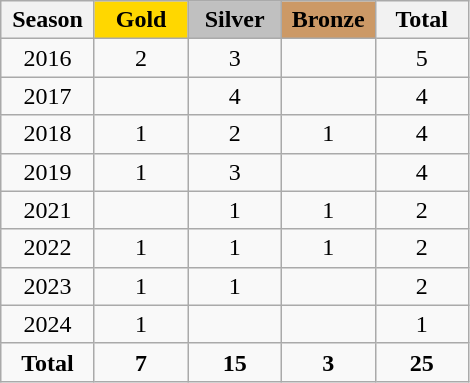<table class="wikitable" style="text-align:center;">
<tr>
<th width = "55">Season</th>
<th width = "55" style="background: gold;">Gold</th>
<th width = "55" style="background: silver;">Silver</th>
<th width = "55" style="background: #cc9966;">Bronze</th>
<th width = "55">Total</th>
</tr>
<tr>
<td>2016</td>
<td>2</td>
<td>3</td>
<td></td>
<td>5</td>
</tr>
<tr>
<td>2017</td>
<td></td>
<td>4</td>
<td></td>
<td>4</td>
</tr>
<tr>
<td>2018</td>
<td>1</td>
<td>2</td>
<td>1</td>
<td>4</td>
</tr>
<tr>
<td>2019</td>
<td>1</td>
<td>3</td>
<td></td>
<td>4</td>
</tr>
<tr>
<td>2021</td>
<td></td>
<td>1</td>
<td>1</td>
<td>2</td>
</tr>
<tr>
<td>2022</td>
<td>1</td>
<td>1</td>
<td>1</td>
<td>2</td>
</tr>
<tr>
<td>2023</td>
<td>1</td>
<td>1</td>
<td></td>
<td>2</td>
</tr>
<tr>
<td>2024</td>
<td>1</td>
<td></td>
<td></td>
<td>1</td>
</tr>
<tr>
<td><strong>Total</strong></td>
<td><strong>7</strong></td>
<td><strong>15</strong></td>
<td><strong>3</strong></td>
<td><strong>25</strong></td>
</tr>
</table>
